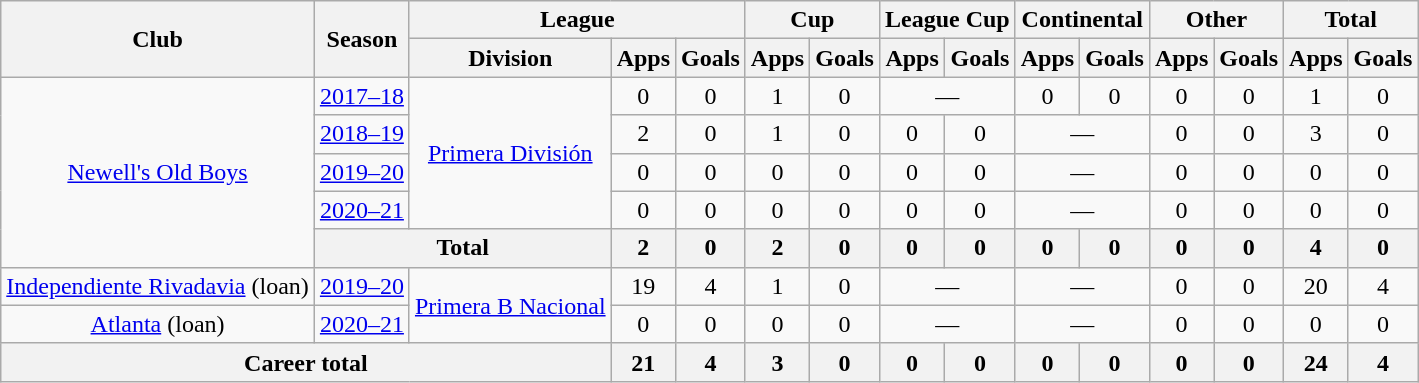<table class="wikitable" style="text-align:center">
<tr>
<th rowspan="2">Club</th>
<th rowspan="2">Season</th>
<th colspan="3">League</th>
<th colspan="2">Cup</th>
<th colspan="2">League Cup</th>
<th colspan="2">Continental</th>
<th colspan="2">Other</th>
<th colspan="2">Total</th>
</tr>
<tr>
<th>Division</th>
<th>Apps</th>
<th>Goals</th>
<th>Apps</th>
<th>Goals</th>
<th>Apps</th>
<th>Goals</th>
<th>Apps</th>
<th>Goals</th>
<th>Apps</th>
<th>Goals</th>
<th>Apps</th>
<th>Goals</th>
</tr>
<tr>
<td rowspan="5"><a href='#'>Newell's Old Boys</a></td>
<td><a href='#'>2017–18</a></td>
<td rowspan="4"><a href='#'>Primera División</a></td>
<td>0</td>
<td>0</td>
<td>1</td>
<td>0</td>
<td colspan="2">—</td>
<td>0</td>
<td>0</td>
<td>0</td>
<td>0</td>
<td>1</td>
<td>0</td>
</tr>
<tr>
<td><a href='#'>2018–19</a></td>
<td>2</td>
<td>0</td>
<td>1</td>
<td>0</td>
<td>0</td>
<td>0</td>
<td colspan="2">—</td>
<td>0</td>
<td>0</td>
<td>3</td>
<td>0</td>
</tr>
<tr>
<td><a href='#'>2019–20</a></td>
<td>0</td>
<td>0</td>
<td>0</td>
<td>0</td>
<td>0</td>
<td>0</td>
<td colspan="2">—</td>
<td>0</td>
<td>0</td>
<td>0</td>
<td>0</td>
</tr>
<tr>
<td><a href='#'>2020–21</a></td>
<td>0</td>
<td>0</td>
<td>0</td>
<td>0</td>
<td>0</td>
<td>0</td>
<td colspan="2">—</td>
<td>0</td>
<td>0</td>
<td>0</td>
<td>0</td>
</tr>
<tr>
<th colspan="2">Total</th>
<th>2</th>
<th>0</th>
<th>2</th>
<th>0</th>
<th>0</th>
<th>0</th>
<th>0</th>
<th>0</th>
<th>0</th>
<th>0</th>
<th>4</th>
<th>0</th>
</tr>
<tr>
<td rowspan="1"><a href='#'>Independiente Rivadavia</a> (loan)</td>
<td><a href='#'>2019–20</a></td>
<td rowspan="2"><a href='#'>Primera B Nacional</a></td>
<td>19</td>
<td>4</td>
<td>1</td>
<td>0</td>
<td colspan="2">—</td>
<td colspan="2">—</td>
<td>0</td>
<td>0</td>
<td>20</td>
<td>4</td>
</tr>
<tr>
<td rowspan="1"><a href='#'>Atlanta</a> (loan)</td>
<td><a href='#'>2020–21</a></td>
<td>0</td>
<td>0</td>
<td>0</td>
<td>0</td>
<td colspan="2">—</td>
<td colspan="2">—</td>
<td>0</td>
<td>0</td>
<td>0</td>
<td>0</td>
</tr>
<tr>
<th colspan="3">Career total</th>
<th>21</th>
<th>4</th>
<th>3</th>
<th>0</th>
<th>0</th>
<th>0</th>
<th>0</th>
<th>0</th>
<th>0</th>
<th>0</th>
<th>24</th>
<th>4</th>
</tr>
</table>
